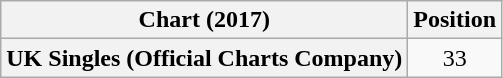<table class="wikitable plainrowheaders" style="text-align:center">
<tr>
<th scope="col">Chart (2017)</th>
<th scope="col">Position</th>
</tr>
<tr>
<th scope="row">UK Singles (Official Charts Company)</th>
<td>33</td>
</tr>
</table>
